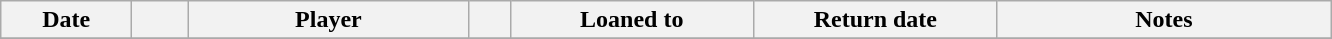<table class="wikitable sortable">
<tr>
<th style="width:80px;">Date</th>
<th style="width:30px;"></th>
<th style="width:180px;">Player</th>
<th style="width:20px;"></th>
<th style="width:155px;">Loaned to</th>
<th style="width:155px;" class="unsortable">Return date</th>
<th style="width:215px;" class="unsortable">Notes</th>
</tr>
<tr>
</tr>
</table>
